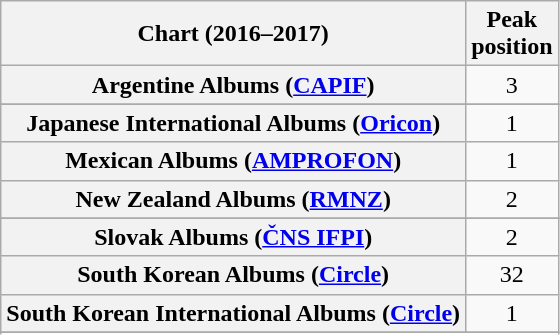<table class="wikitable sortable plainrowheaders" style="text-align:center">
<tr>
<th scope="col">Chart (2016–2017)</th>
<th scope="col">Peak<br>position</th>
</tr>
<tr>
<th scope="row">Argentine Albums (<a href='#'>CAPIF</a>)</th>
<td>3</td>
</tr>
<tr>
</tr>
<tr>
</tr>
<tr>
</tr>
<tr>
</tr>
<tr>
</tr>
<tr>
</tr>
<tr>
</tr>
<tr>
</tr>
<tr>
</tr>
<tr>
</tr>
<tr>
</tr>
<tr>
</tr>
<tr>
</tr>
<tr>
</tr>
<tr>
</tr>
<tr>
</tr>
<tr>
</tr>
<tr>
</tr>
<tr>
<th scope="row">Japanese International Albums (<a href='#'>Oricon</a>)</th>
<td>1</td>
</tr>
<tr>
<th scope="row">Mexican Albums (<a href='#'>AMPROFON</a>)</th>
<td>1</td>
</tr>
<tr>
<th scope="row">New Zealand Albums (<a href='#'>RMNZ</a>)</th>
<td>2</td>
</tr>
<tr>
</tr>
<tr>
</tr>
<tr>
</tr>
<tr>
</tr>
<tr>
<th scope="row">Slovak Albums (<a href='#'>ČNS IFPI</a>)</th>
<td>2</td>
</tr>
<tr>
<th scope="row">South Korean Albums (<a href='#'>Circle</a>)</th>
<td>32</td>
</tr>
<tr>
<th scope="row">South Korean International Albums (<a href='#'>Circle</a>)</th>
<td>1</td>
</tr>
<tr>
</tr>
<tr>
</tr>
<tr>
</tr>
<tr>
</tr>
<tr>
</tr>
<tr>
</tr>
<tr>
</tr>
</table>
